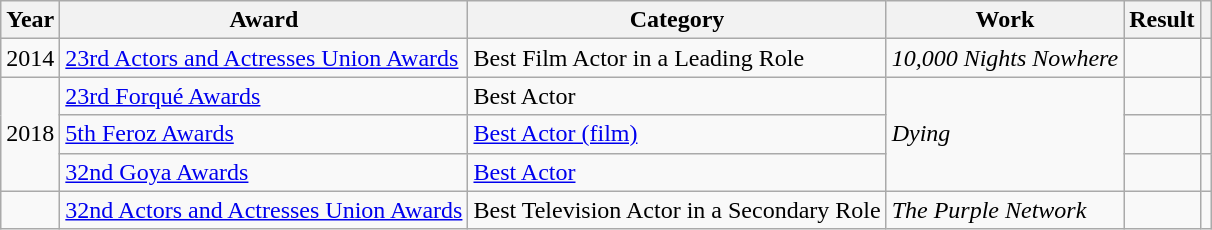<table class="wikitable sortable plainrowheaders">
<tr>
<th>Year</th>
<th>Award</th>
<th>Category</th>
<th>Work</th>
<th>Result</th>
<th scope="col" class="unsortable"></th>
</tr>
<tr>
<td align = "center">2014</td>
<td><a href='#'>23rd Actors and Actresses Union Awards</a></td>
<td>Best Film Actor in a Leading Role</td>
<td><em>10,000 Nights Nowhere</em></td>
<td></td>
<td></td>
</tr>
<tr>
<td rowspan = "3" align = "center">2018</td>
<td><a href='#'>23rd Forqué Awards</a></td>
<td>Best Actor</td>
<td rowspan = "3"><em>Dying</em></td>
<td></td>
<td></td>
</tr>
<tr>
<td><a href='#'>5th Feroz Awards</a></td>
<td><a href='#'>Best Actor (film)</a></td>
<td></td>
<td></td>
</tr>
<tr>
<td><a href='#'>32nd Goya Awards</a></td>
<td><a href='#'>Best Actor</a></td>
<td></td>
<td align = "center"></td>
</tr>
<tr>
<td></td>
<td><a href='#'>32nd Actors and Actresses Union Awards</a></td>
<td>Best Television Actor in a Secondary Role</td>
<td><em>The Purple Network</em></td>
<td></td>
<td></td>
</tr>
</table>
